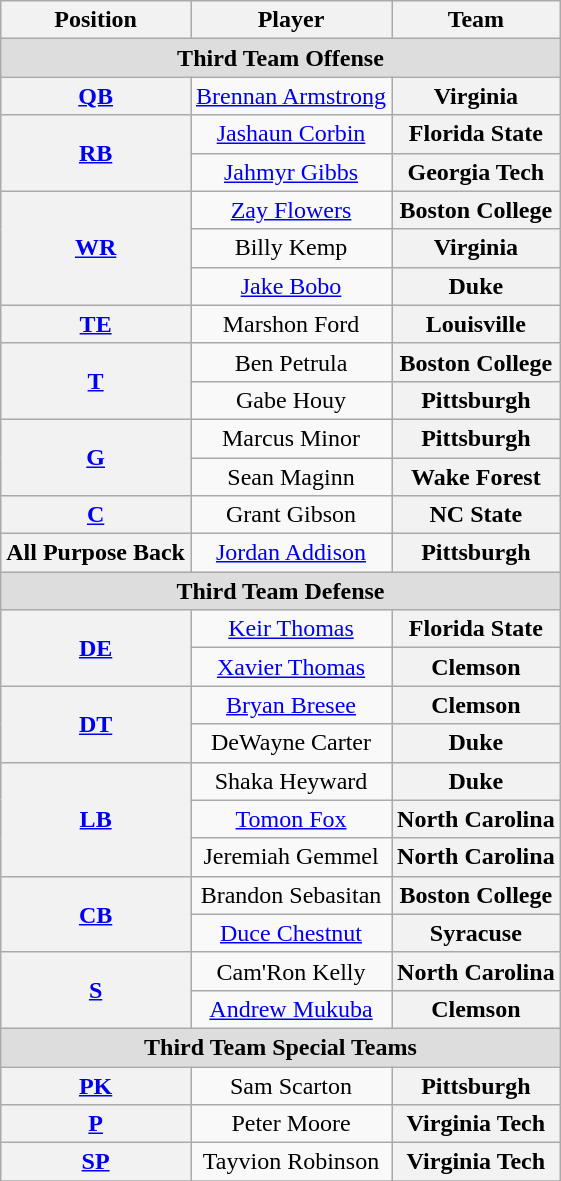<table class="wikitable">
<tr>
<th>Position</th>
<th>Player</th>
<th>Team</th>
</tr>
<tr>
<td colspan="4" style="text-align:center; background:#ddd;"><strong>Third Team Offense</strong></td>
</tr>
<tr style="text-align:center;">
<th rowspan="1"><a href='#'>QB</a></th>
<td><a href='#'>Brennan Armstrong</a></td>
<th style=>Virginia</th>
</tr>
<tr style="text-align:center;">
<th rowspan="2"><a href='#'>RB</a></th>
<td><a href='#'>Jashaun Corbin</a></td>
<th style=>Florida State</th>
</tr>
<tr style="text-align:center;">
<td><a href='#'>Jahmyr Gibbs</a></td>
<th style=>Georgia Tech</th>
</tr>
<tr style="text-align:center;">
<th rowspan="3"><a href='#'>WR</a></th>
<td><a href='#'>Zay Flowers</a></td>
<th style=>Boston College</th>
</tr>
<tr style="text-align:center;">
<td>Billy Kemp</td>
<th style=>Virginia</th>
</tr>
<tr style="text-align:center;">
<td><a href='#'>Jake Bobo</a></td>
<th style=>Duke</th>
</tr>
<tr style="text-align:center;">
<th rowspan="1"><a href='#'>TE</a></th>
<td>Marshon Ford</td>
<th style=>Louisville</th>
</tr>
<tr style="text-align:center;">
<th rowspan="2"><a href='#'>T</a></th>
<td>Ben Petrula</td>
<th style=>Boston College</th>
</tr>
<tr style="text-align:center;">
<td>Gabe Houy</td>
<th style=>Pittsburgh</th>
</tr>
<tr style="text-align:center;">
<th rowspan="2"><a href='#'>G</a></th>
<td>Marcus Minor</td>
<th style=>Pittsburgh</th>
</tr>
<tr style="text-align:center;">
<td>Sean Maginn</td>
<th style=>Wake Forest</th>
</tr>
<tr style="text-align:center;">
<th rowspan="1"><a href='#'>C</a></th>
<td>Grant Gibson</td>
<th style=>NC State</th>
</tr>
<tr style="text-align:center;">
<th rowspan="1">All Purpose Back</th>
<td><a href='#'>Jordan Addison</a></td>
<th style=>Pittsburgh</th>
</tr>
<tr style="text-align:center;">
<td colspan="4" style="text-align:center; background:#ddd;"><strong>Third Team Defense</strong></td>
</tr>
<tr style="text-align:center;">
<th rowspan="2"><a href='#'>DE</a></th>
<td><a href='#'>Keir Thomas</a></td>
<th style=>Florida State</th>
</tr>
<tr style="text-align:center;">
<td><a href='#'>Xavier Thomas</a></td>
<th style=>Clemson</th>
</tr>
<tr style="text-align:center;">
<th rowspan="2"><a href='#'>DT</a></th>
<td><a href='#'>Bryan Bresee</a></td>
<th style=>Clemson</th>
</tr>
<tr style="text-align:center;">
<td>DeWayne Carter</td>
<th style=>Duke</th>
</tr>
<tr style="text-align:center;">
<th rowspan="3"><a href='#'>LB</a></th>
<td>Shaka Heyward</td>
<th style=>Duke</th>
</tr>
<tr style="text-align:center;">
<td><a href='#'>Tomon Fox</a></td>
<th style=>North Carolina</th>
</tr>
<tr style="text-align:center;">
<td>Jeremiah Gemmel</td>
<th style=>North Carolina</th>
</tr>
<tr style="text-align:center;">
<th rowspan="2"><a href='#'>CB</a></th>
<td>Brandon Sebasitan</td>
<th style=>Boston College</th>
</tr>
<tr style="text-align:center;">
<td><a href='#'>Duce Chestnut</a></td>
<th style=>Syracuse</th>
</tr>
<tr style="text-align:center;">
<th rowspan="2"><a href='#'>S</a></th>
<td>Cam'Ron Kelly</td>
<th style=>North Carolina</th>
</tr>
<tr style="text-align:center;">
<td><a href='#'>Andrew Mukuba</a></td>
<th style=>Clemson</th>
</tr>
<tr>
<td colspan="4" style="text-align:center; background:#ddd;"><strong>Third Team Special Teams</strong></td>
</tr>
<tr style="text-align:center;">
<th rowspan="1"><a href='#'>PK</a></th>
<td>Sam Scarton</td>
<th style=>Pittsburgh</th>
</tr>
<tr style="text-align:center;">
<th rowspan="1"><a href='#'>P</a></th>
<td>Peter Moore</td>
<th style=>Virginia Tech</th>
</tr>
<tr style="text-align:center;">
<th rowspan="1"><a href='#'>SP</a></th>
<td>Tayvion Robinson</td>
<th style=>Virginia Tech</th>
</tr>
<tr>
</tr>
</table>
